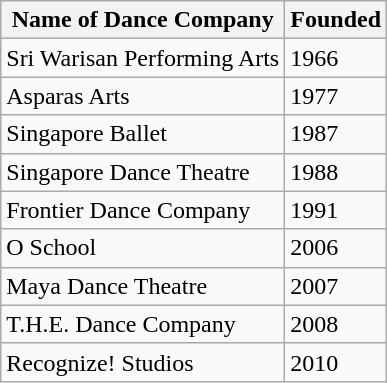<table class="wikitable">
<tr>
<th>Name of Dance Company</th>
<th>Founded</th>
</tr>
<tr>
<td>Sri Warisan Performing Arts</td>
<td>1966</td>
</tr>
<tr>
<td>Asparas Arts</td>
<td>1977</td>
</tr>
<tr>
<td>Singapore Ballet</td>
<td>1987</td>
</tr>
<tr>
<td>Singapore Dance Theatre</td>
<td>1988</td>
</tr>
<tr>
<td>Frontier Dance Company</td>
<td>1991</td>
</tr>
<tr>
<td>O School</td>
<td>2006</td>
</tr>
<tr>
<td>Maya Dance Theatre</td>
<td>2007</td>
</tr>
<tr>
<td>T.H.E. Dance Company</td>
<td>2008</td>
</tr>
<tr>
<td>Recognize! Studios</td>
<td>2010</td>
</tr>
</table>
